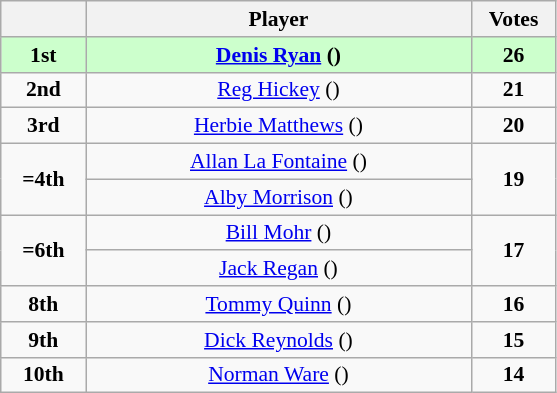<table class="wikitable" style="text-align: center; font-size: 90%;">
<tr>
<th width="50"></th>
<th width="250">Player</th>
<th width="50">Votes</th>
</tr>
<tr style="background: #CCFFCC; font-weight: bold;" |>
<td><strong>1st</strong></td>
<td><a href='#'>Denis Ryan</a> ()</td>
<td><strong>26</strong></td>
</tr>
<tr>
<td><strong>2nd</strong></td>
<td><a href='#'>Reg Hickey</a> ()</td>
<td><strong>21</strong></td>
</tr>
<tr>
<td><strong>3rd</strong></td>
<td><a href='#'>Herbie Matthews</a> ()</td>
<td><strong>20</strong></td>
</tr>
<tr>
<td rowspan=2><strong>=4th</strong></td>
<td><a href='#'>Allan La Fontaine</a> ()</td>
<td rowspan=2><strong>19</strong></td>
</tr>
<tr>
<td><a href='#'>Alby Morrison</a> ()</td>
</tr>
<tr>
<td rowspan=2><strong>=6th</strong></td>
<td><a href='#'>Bill Mohr</a> ()</td>
<td rowspan=2><strong>17</strong></td>
</tr>
<tr>
<td><a href='#'>Jack Regan</a> ()</td>
</tr>
<tr>
<td><strong>8th</strong></td>
<td><a href='#'>Tommy Quinn</a> ()</td>
<td><strong>16</strong></td>
</tr>
<tr>
<td><strong>9th</strong></td>
<td><a href='#'>Dick Reynolds</a> ()</td>
<td><strong>15</strong></td>
</tr>
<tr>
<td><strong>10th</strong></td>
<td><a href='#'>Norman Ware</a> ()</td>
<td><strong>14</strong></td>
</tr>
</table>
